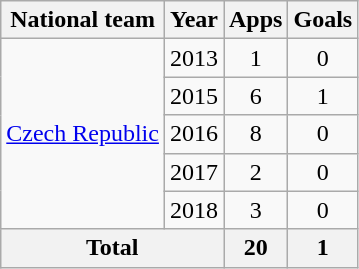<table class="wikitable" style="text-align:center">
<tr>
<th>National team</th>
<th>Year</th>
<th>Apps</th>
<th>Goals</th>
</tr>
<tr>
<td rowspan="5"><a href='#'>Czech Republic</a></td>
<td>2013</td>
<td>1</td>
<td>0</td>
</tr>
<tr>
<td>2015</td>
<td>6</td>
<td>1</td>
</tr>
<tr>
<td>2016</td>
<td>8</td>
<td>0</td>
</tr>
<tr>
<td>2017</td>
<td>2</td>
<td>0</td>
</tr>
<tr>
<td>2018</td>
<td>3</td>
<td>0</td>
</tr>
<tr>
<th colspan="2">Total</th>
<th>20</th>
<th>1</th>
</tr>
</table>
